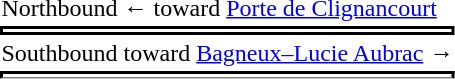<table>
<tr>
<td>Northbound</td>
<td>←   toward <a href='#'>Porte de Clignancourt</a> </td>
</tr>
<tr>
<td style="border-top:solid 2px black;border-right:solid 2px black;border-left:solid 2px black;border-bottom:solid 2px black;text-align:center;" colspan=2></td>
</tr>
<tr>
<td>Southbound</td>
<td>   toward <a href='#'>Bagneux–Lucie Aubrac</a>  →</td>
</tr>
<tr>
<td style="border-top:solid 2px black;border-right:solid 2px black;border-left:solid 2px black;border-bottom:solid 1px gray;text-align:center;" colspan=2></td>
</tr>
</table>
